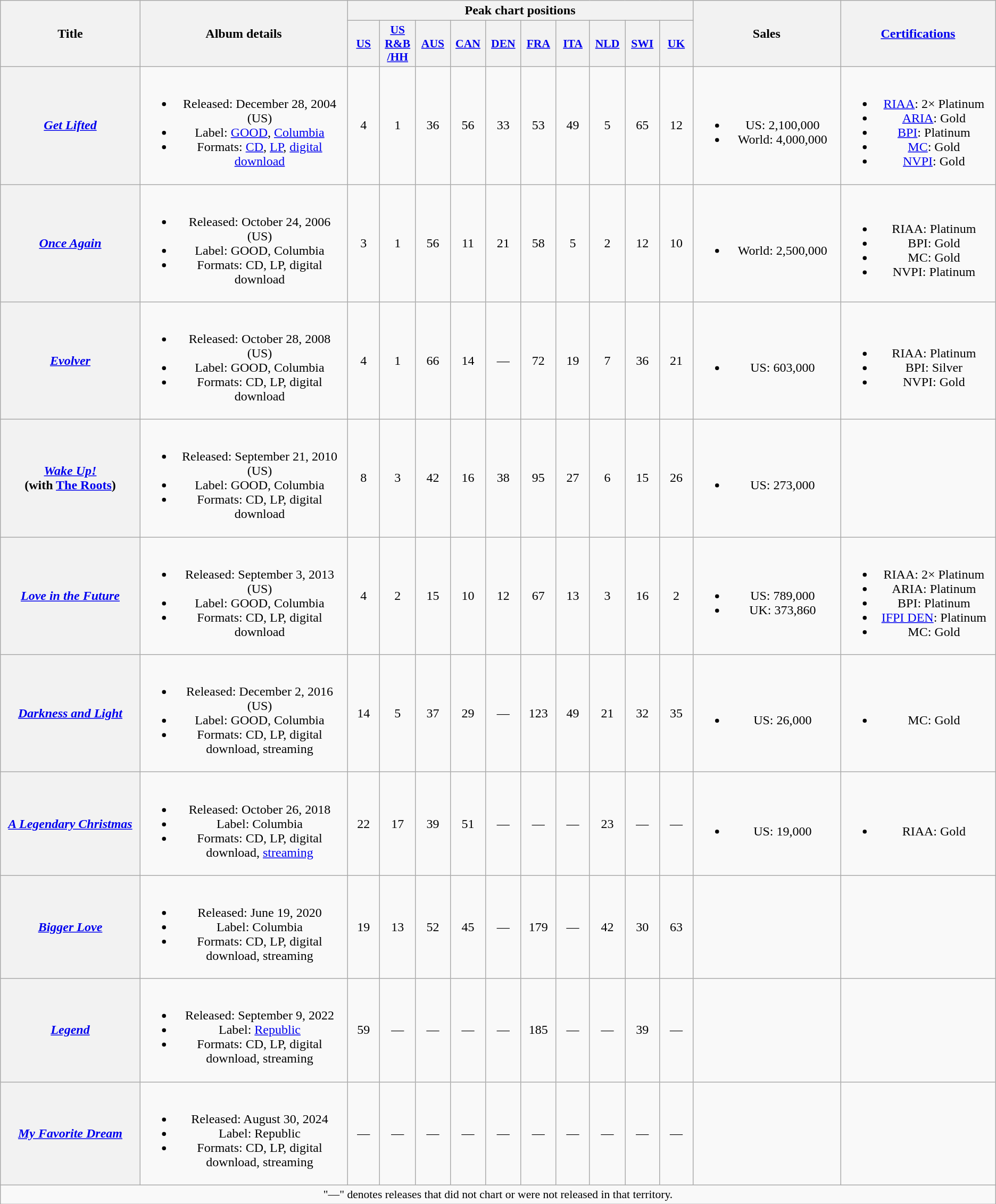<table class="wikitable plainrowheaders" style="text-align:center;">
<tr>
<th scope="col" rowspan="2" style="width:13em;">Title</th>
<th scope="col" rowspan="2" style="width:19.5em;">Album details</th>
<th scope="col" colspan="10">Peak chart positions</th>
<th scope="col" rowspan="2" style="width:13em;">Sales</th>
<th scope="col" rowspan="2" style="width:14em;"><a href='#'>Certifications</a></th>
</tr>
<tr>
<th scope="col" style="width:2.8em;font-size:90%;"><a href='#'>US</a><br></th>
<th scope="col" style="width:2.8em;font-size:90%;"><a href='#'>US<br>R&B<br>/HH</a><br></th>
<th scope="col" style="width:2.8em;font-size:90%;"><a href='#'>AUS</a><br></th>
<th scope="col" style="width:2.8em;font-size:90%;"><a href='#'>CAN</a><br></th>
<th scope="col" style="width:2.8em;font-size:90%;"><a href='#'>DEN</a><br></th>
<th scope="col" style="width:2.8em;font-size:90%;"><a href='#'>FRA</a><br></th>
<th scope="col" style="width:2.8em;font-size:90%;"><a href='#'>ITA</a><br></th>
<th scope="col" style="width:2.8em;font-size:90%;"><a href='#'>NLD</a><br></th>
<th scope="col" style="width:2.8em;font-size:90%;"><a href='#'>SWI</a><br></th>
<th scope="col" style="width:2.8em;font-size:90%;"><a href='#'>UK</a><br></th>
</tr>
<tr>
<th scope="row"><em><a href='#'>Get Lifted</a></em></th>
<td><br><ul><li>Released: December 28, 2004<br><span>(US)</span></li><li>Label: <a href='#'>GOOD</a>, <a href='#'>Columbia</a></li><li>Formats: <a href='#'>CD</a>, <a href='#'>LP</a>, <a href='#'>digital download</a></li></ul></td>
<td>4</td>
<td>1</td>
<td>36</td>
<td>56</td>
<td>33</td>
<td>53</td>
<td>49</td>
<td>5</td>
<td>65</td>
<td>12</td>
<td><br><ul><li>US: 2,100,000</li><li>World: 4,000,000</li></ul></td>
<td><br><ul><li><a href='#'>RIAA</a>: 2× Platinum</li><li><a href='#'>ARIA</a>: Gold</li><li><a href='#'>BPI</a>: Platinum</li><li><a href='#'>MC</a>: Gold</li><li><a href='#'>NVPI</a>: Gold</li></ul></td>
</tr>
<tr>
<th scope="row"><em><a href='#'>Once Again</a></em></th>
<td><br><ul><li>Released: October 24, 2006 <span>(US)</span></li><li>Label: GOOD, Columbia</li><li>Formats: CD, LP, digital download</li></ul></td>
<td>3</td>
<td>1</td>
<td>56</td>
<td>11</td>
<td>21</td>
<td>58</td>
<td>5</td>
<td>2</td>
<td>12</td>
<td>10</td>
<td><br><ul><li>World: 2,500,000</li></ul></td>
<td><br><ul><li>RIAA: Platinum</li><li>BPI: Gold</li><li>MC: Gold</li><li>NVPI: Platinum</li></ul></td>
</tr>
<tr>
<th scope="row"><em><a href='#'>Evolver</a></em></th>
<td><br><ul><li>Released: October 28, 2008 <span>(US)</span></li><li>Label: GOOD, Columbia</li><li>Formats: CD, LP, digital download</li></ul></td>
<td>4</td>
<td>1</td>
<td>66</td>
<td>14</td>
<td>—</td>
<td>72</td>
<td>19</td>
<td>7</td>
<td>36</td>
<td>21</td>
<td><br><ul><li>US: 603,000</li></ul></td>
<td><br><ul><li>RIAA: Platinum</li><li>BPI: Silver</li><li>NVPI: Gold</li></ul></td>
</tr>
<tr>
<th scope="row"><em><a href='#'>Wake Up!</a></em><br><span>(with <a href='#'>The Roots</a>)</span></th>
<td><br><ul><li>Released: September 21, 2010 <span>(US)</span></li><li>Label: GOOD, Columbia</li><li>Formats: CD, LP, digital download</li></ul></td>
<td>8</td>
<td>3</td>
<td>42</td>
<td>16</td>
<td>38</td>
<td>95</td>
<td>27</td>
<td>6</td>
<td>15</td>
<td>26</td>
<td><br><ul><li>US: 273,000</li></ul></td>
<td></td>
</tr>
<tr>
<th scope="row"><em><a href='#'>Love in the Future</a></em></th>
<td><br><ul><li>Released: September 3, 2013 <span>(US)</span></li><li>Label: GOOD, Columbia</li><li>Formats: CD, LP, digital download</li></ul></td>
<td>4</td>
<td>2</td>
<td>15</td>
<td>10</td>
<td>12</td>
<td>67</td>
<td>13</td>
<td>3</td>
<td>16</td>
<td>2</td>
<td><br><ul><li>US: 789,000</li><li>UK: 373,860</li></ul></td>
<td><br><ul><li>RIAA: 2× Platinum</li><li>ARIA: Platinum</li><li>BPI: Platinum</li><li><a href='#'>IFPI DEN</a>: Platinum</li><li>MC: Gold</li></ul></td>
</tr>
<tr>
<th scope="row"><em><a href='#'>Darkness and Light</a></em></th>
<td><br><ul><li>Released: December 2, 2016<br><span>(US)</span></li><li>Label: GOOD, Columbia</li><li>Formats: CD, LP, digital download, streaming</li></ul></td>
<td>14</td>
<td>5</td>
<td>37</td>
<td>29</td>
<td>—</td>
<td>123</td>
<td>49</td>
<td>21</td>
<td>32</td>
<td>35</td>
<td><br><ul><li>US: 26,000</li></ul></td>
<td><br><ul><li>MC: Gold</li></ul></td>
</tr>
<tr>
<th scope="row"><em><a href='#'>A Legendary Christmas</a></em></th>
<td><br><ul><li>Released: October 26, 2018</li><li>Label: Columbia</li><li>Formats: CD, LP, digital download, <a href='#'>streaming</a></li></ul></td>
<td>22</td>
<td>17</td>
<td>39</td>
<td>51</td>
<td>—</td>
<td>—</td>
<td>—</td>
<td>23</td>
<td>—</td>
<td>—</td>
<td><br><ul><li>US: 19,000</li></ul></td>
<td><br><ul><li>RIAA: Gold</li></ul></td>
</tr>
<tr>
<th scope="row"><em><a href='#'>Bigger Love</a></em></th>
<td><br><ul><li>Released: June 19, 2020</li><li>Label: Columbia</li><li>Formats: CD, LP, digital download, streaming</li></ul></td>
<td>19</td>
<td>13</td>
<td>52</td>
<td>45</td>
<td>—</td>
<td>179</td>
<td>—</td>
<td>42</td>
<td>30</td>
<td>63</td>
<td></td>
<td></td>
</tr>
<tr>
<th scope="row"><em><a href='#'>Legend</a></em></th>
<td><br><ul><li>Released: September 9, 2022</li><li>Label: <a href='#'>Republic</a></li><li>Formats: CD, LP, digital download, streaming</li></ul></td>
<td>59</td>
<td>—</td>
<td>—</td>
<td>—</td>
<td>—</td>
<td>185</td>
<td>—</td>
<td>—</td>
<td>39</td>
<td>—</td>
<td></td>
<td></td>
</tr>
<tr>
<th scope="row"><em><a href='#'>My Favorite Dream</a></em></th>
<td><br><ul><li>Released: August 30, 2024</li><li>Label: Republic</li><li>Formats: CD, LP, digital download, streaming</li></ul></td>
<td>—</td>
<td>—</td>
<td>—</td>
<td>—</td>
<td>—</td>
<td>—</td>
<td>—</td>
<td>—</td>
<td>—</td>
<td>—</td>
<td></td>
<td></td>
</tr>
<tr>
<td colspan="14" style="font-size:90%">"—" denotes releases that did not chart or were not released in that territory.</td>
</tr>
</table>
